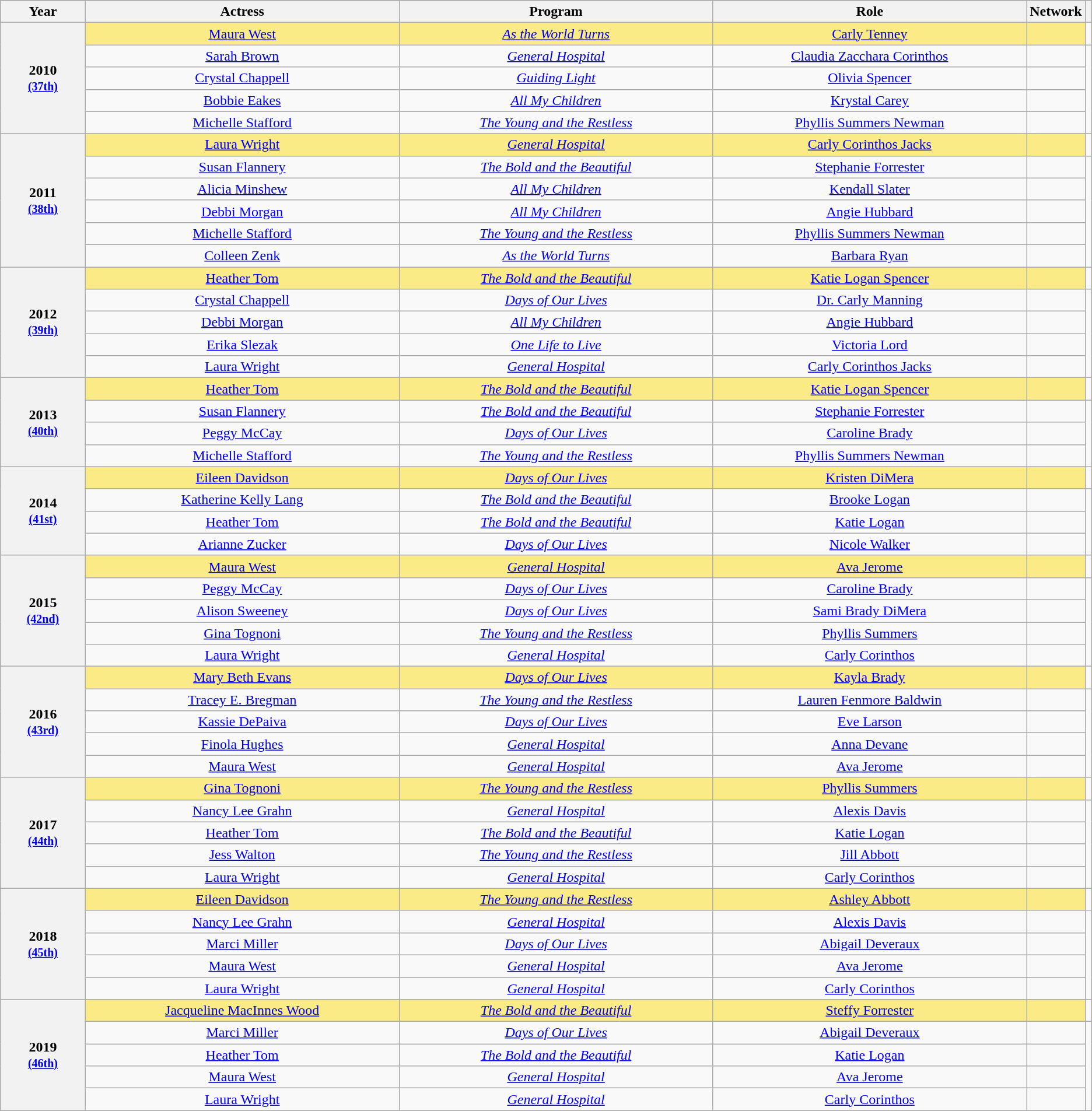<table class="wikitable" rowspan="2" background: #f6e39c style="text-align: center">
<tr style="background:#bebebe;">
<th scope="col" style="width:8%;">Year</th>
<th scope="col" style="width:30%;">Actress</th>
<th scope="col" style="width:30%;">Program</th>
<th scope="col" style="width:30%;">Role</th>
<th scope="col" style="width:10%;">Network</th>
<th scope="col" style="width:2%;" class="unsortable"></th>
</tr>
<tr>
<th scope="row" rowspan=5 style="text-align:center">2010 <br><small><a href='#'>(37th)</a></small></th>
<td style="background:#FAEB86"><a href='#'>Maura West</a> </td>
<td style="background:#FAEB86"><em><a href='#'>As the World Turns</a></em></td>
<td style="background:#FAEB86"><a href='#'>Carly Tenney</a></td>
<td style="background:#FAEB86"></td>
<td></td>
</tr>
<tr>
<td><a href='#'>Sarah Brown</a></td>
<td><em><a href='#'>General Hospital</a></em></td>
<td><a href='#'>Claudia Zacchara Corinthos</a></td>
<td></td>
<td rowspan=4></td>
</tr>
<tr>
<td><a href='#'>Crystal Chappell</a></td>
<td><em><a href='#'>Guiding Light</a></em></td>
<td><a href='#'>Olivia Spencer</a></td>
<td></td>
</tr>
<tr>
<td><a href='#'>Bobbie Eakes</a></td>
<td><em><a href='#'>All My Children</a></em></td>
<td><a href='#'>Krystal Carey</a></td>
<td></td>
</tr>
<tr>
<td><a href='#'>Michelle Stafford</a></td>
<td><em><a href='#'>The Young and the Restless</a></em></td>
<td><a href='#'>Phyllis Summers Newman</a></td>
<td></td>
</tr>
<tr>
<th scope="row" rowspan=6 style="text-align:center">2011 <br><small><a href='#'>(38th)</a></small></th>
<td style="background:#FAEB86"><a href='#'>Laura Wright</a> </td>
<td style="background:#FAEB86"><em><a href='#'>General Hospital</a></em></td>
<td style="background:#FAEB86"><a href='#'>Carly Corinthos Jacks</a></td>
<td style="background:#FAEB86"></td>
<td></td>
</tr>
<tr>
<td><a href='#'>Susan Flannery</a></td>
<td><em><a href='#'>The Bold and the Beautiful</a></em></td>
<td><a href='#'>Stephanie Forrester</a></td>
<td></td>
<td rowspan=5></td>
</tr>
<tr>
<td><a href='#'>Alicia Minshew</a></td>
<td><em><a href='#'>All My Children</a></em></td>
<td><a href='#'>Kendall Slater</a></td>
<td></td>
</tr>
<tr>
<td><a href='#'>Debbi Morgan</a></td>
<td><em><a href='#'>All My Children</a></em></td>
<td><a href='#'>Angie Hubbard</a></td>
<td></td>
</tr>
<tr>
<td><a href='#'>Michelle Stafford</a></td>
<td><em><a href='#'>The Young and the Restless</a></em></td>
<td><a href='#'>Phyllis Summers Newman</a></td>
<td></td>
</tr>
<tr>
<td><a href='#'>Colleen Zenk</a></td>
<td><em><a href='#'>As the World Turns</a></em></td>
<td><a href='#'>Barbara Ryan</a></td>
<td></td>
</tr>
<tr>
<th scope="row" rowspan=5 style="text-align:center">2012 <br><small><a href='#'>(39th)</a></small></th>
<td style="background:#FAEB86"><a href='#'>Heather Tom</a> </td>
<td style="background:#FAEB86"><em><a href='#'>The Bold and the Beautiful</a></em></td>
<td style="background:#FAEB86"><a href='#'>Katie Logan Spencer</a></td>
<td style="background:#FAEB86"></td>
<td></td>
</tr>
<tr>
<td><a href='#'>Crystal Chappell</a></td>
<td><em><a href='#'>Days of Our Lives</a></em></td>
<td><a href='#'>Dr. Carly Manning</a></td>
<td></td>
<td rowspan=4></td>
</tr>
<tr>
<td><a href='#'>Debbi Morgan</a></td>
<td><em><a href='#'>All My Children</a></em></td>
<td><a href='#'>Angie Hubbard</a></td>
<td></td>
</tr>
<tr>
<td><a href='#'>Erika Slezak</a></td>
<td><em><a href='#'>One Life to Live</a></em></td>
<td><a href='#'>Victoria Lord</a></td>
<td></td>
</tr>
<tr>
<td><a href='#'>Laura Wright</a></td>
<td><em><a href='#'>General Hospital</a></em></td>
<td><a href='#'>Carly Corinthos Jacks</a></td>
<td></td>
</tr>
<tr>
<th scope="row" rowspan=4 style="text-align:center">2013 <br><small><a href='#'>(40th)</a></small></th>
<td style="background:#FAEB86"><a href='#'>Heather Tom</a> </td>
<td style="background:#FAEB86"><em><a href='#'>The Bold and the Beautiful</a></em></td>
<td style="background:#FAEB86"><a href='#'>Katie Logan Spencer</a></td>
<td style="background:#FAEB86"></td>
<td></td>
</tr>
<tr>
<td><a href='#'>Susan Flannery</a></td>
<td><em><a href='#'>The Bold and the Beautiful</a></em></td>
<td><a href='#'>Stephanie Forrester</a></td>
<td></td>
<td rowspan="3"></td>
</tr>
<tr>
<td><a href='#'>Peggy McCay</a></td>
<td><em><a href='#'>Days of Our Lives</a></em></td>
<td><a href='#'>Caroline Brady</a></td>
<td></td>
</tr>
<tr>
<td><a href='#'>Michelle Stafford</a></td>
<td><em><a href='#'>The Young and the Restless</a></em></td>
<td><a href='#'>Phyllis Summers Newman</a></td>
<td></td>
</tr>
<tr>
<th scope="row" rowspan=4 style="text-align:center">2014 <br><small><a href='#'>(41st)</a></small></th>
<td style="background:#FAEB86"><a href='#'>Eileen Davidson</a> </td>
<td style="background:#FAEB86"><em><a href='#'>Days of Our Lives</a></em></td>
<td style="background:#FAEB86"><a href='#'>Kristen DiMera</a></td>
<td style="background:#FAEB86"></td>
<td></td>
</tr>
<tr>
<td><a href='#'>Katherine Kelly Lang</a></td>
<td><em><a href='#'>The Bold and the Beautiful</a></em></td>
<td><a href='#'>Brooke Logan</a></td>
<td></td>
<td rowspan="3"></td>
</tr>
<tr>
<td><a href='#'>Heather Tom</a></td>
<td><em><a href='#'>The Bold and the Beautiful</a></em></td>
<td><a href='#'>Katie Logan</a></td>
<td></td>
</tr>
<tr>
<td><a href='#'>Arianne Zucker</a></td>
<td><em><a href='#'>Days of Our Lives</a></em></td>
<td><a href='#'>Nicole Walker</a></td>
<td></td>
</tr>
<tr>
<th scope="row" rowspan=5 style="text-align:center">2015 <br><small><a href='#'>(42nd)</a></small></th>
<td style="background:#FAEB86"><a href='#'>Maura West</a> </td>
<td style="background:#FAEB86"><em><a href='#'>General Hospital</a></em></td>
<td style="background:#FAEB86"><a href='#'>Ava Jerome</a></td>
<td style="background:#FAEB86"></td>
<td></td>
</tr>
<tr>
<td><a href='#'>Peggy McCay</a></td>
<td><em><a href='#'>Days of Our Lives</a></em></td>
<td><a href='#'>Caroline Brady</a></td>
<td></td>
<td rowspan=4></td>
</tr>
<tr>
<td><a href='#'>Alison Sweeney</a></td>
<td><em><a href='#'>Days of Our Lives</a></em></td>
<td><a href='#'>Sami Brady DiMera</a></td>
<td></td>
</tr>
<tr>
<td><a href='#'>Gina Tognoni</a></td>
<td><em><a href='#'>The Young and the Restless</a></em></td>
<td><a href='#'>Phyllis Summers</a></td>
<td></td>
</tr>
<tr>
<td><a href='#'>Laura Wright</a></td>
<td><em><a href='#'>General Hospital</a></em></td>
<td><a href='#'>Carly Corinthos</a></td>
<td></td>
</tr>
<tr>
<th scope="row" rowspan=5 style="text-align:center">2016 <br><small><a href='#'>(43rd)</a></small></th>
<td style="background:#FAEB86"><a href='#'>Mary Beth Evans</a> </td>
<td style="background:#FAEB86"><em><a href='#'>Days of Our Lives</a></em></td>
<td style="background:#FAEB86"><a href='#'>Kayla Brady</a></td>
<td style="background:#FAEB86"></td>
<td></td>
</tr>
<tr>
<td><a href='#'>Tracey E. Bregman</a></td>
<td><em><a href='#'>The Young and the Restless</a></em></td>
<td><a href='#'>Lauren Fenmore Baldwin</a></td>
<td></td>
<td rowspan=4></td>
</tr>
<tr>
<td><a href='#'>Kassie DePaiva</a></td>
<td><em><a href='#'>Days of Our Lives</a></em></td>
<td><a href='#'>Eve Larson</a></td>
<td></td>
</tr>
<tr>
<td><a href='#'>Finola Hughes</a></td>
<td><em><a href='#'>General Hospital</a></em></td>
<td><a href='#'>Anna Devane</a></td>
<td></td>
</tr>
<tr>
<td><a href='#'>Maura West</a></td>
<td><em><a href='#'>General Hospital</a></em></td>
<td><a href='#'>Ava Jerome</a></td>
<td></td>
</tr>
<tr>
<th scope="row" rowspan=5 style="text-align:center">2017 <br><small><a href='#'>(44th)</a></small></th>
<td style="background:#FAEB86"><a href='#'>Gina Tognoni</a> </td>
<td style="background:#FAEB86"><em><a href='#'>The Young and the Restless</a></em></td>
<td style="background:#FAEB86"><a href='#'>Phyllis Summers</a></td>
<td style="background:#FAEB86"></td>
<td></td>
</tr>
<tr>
<td><a href='#'>Nancy Lee Grahn</a></td>
<td><em><a href='#'>General Hospital</a></em></td>
<td><a href='#'>Alexis Davis</a></td>
<td></td>
<td rowspan=4></td>
</tr>
<tr>
<td><a href='#'>Heather Tom</a></td>
<td><em><a href='#'>The Bold and the Beautiful</a></em></td>
<td><a href='#'>Katie Logan</a></td>
<td></td>
</tr>
<tr>
<td><a href='#'>Jess Walton</a></td>
<td><em><a href='#'>The Young and the Restless</a></em></td>
<td><a href='#'>Jill Abbott</a></td>
<td></td>
</tr>
<tr>
<td><a href='#'>Laura Wright</a></td>
<td><em><a href='#'>General Hospital</a></em></td>
<td><a href='#'>Carly Corinthos</a></td>
<td></td>
</tr>
<tr>
<th scope="row" rowspan=5 style="text-align:center">2018 <br><small><a href='#'>(45th)</a></small></th>
<td style="background:#FAEB86"><a href='#'>Eileen Davidson</a> </td>
<td style="background:#FAEB86"><em><a href='#'>The Young and the Restless</a></em></td>
<td style="background:#FAEB86"><a href='#'>Ashley Abbott</a></td>
<td style="background:#FAEB86"></td>
<td></td>
</tr>
<tr>
<td><a href='#'>Nancy Lee Grahn</a></td>
<td><em><a href='#'>General Hospital</a></em></td>
<td><a href='#'>Alexis Davis</a></td>
<td></td>
<td rowspan=4></td>
</tr>
<tr>
<td><a href='#'>Marci Miller</a></td>
<td><em><a href='#'>Days of Our Lives</a></em></td>
<td><a href='#'>Abigail Deveraux</a></td>
<td></td>
</tr>
<tr>
<td><a href='#'>Maura West</a></td>
<td><em><a href='#'>General Hospital</a></em></td>
<td><a href='#'>Ava Jerome</a></td>
<td></td>
</tr>
<tr>
<td><a href='#'>Laura Wright</a></td>
<td><em><a href='#'>General Hospital</a></em></td>
<td><a href='#'>Carly Corinthos</a></td>
<td></td>
</tr>
<tr>
<th scope="row" rowspan=5 style="text-align:center">2019 <br><small><a href='#'>(46th)</a></small></th>
<td style="background:#FAEB86"><a href='#'>Jacqueline MacInnes Wood</a> </td>
<td style="background:#FAEB86"><em><a href='#'>The Bold and the Beautiful</a></em></td>
<td style="background:#FAEB86"><a href='#'>Steffy Forrester</a></td>
<td style="background:#FAEB86"></td>
<td></td>
</tr>
<tr>
<td><a href='#'>Marci Miller</a></td>
<td><em><a href='#'>Days of Our Lives</a></em></td>
<td><a href='#'>Abigail Deveraux</a></td>
<td></td>
<td rowspan=4></td>
</tr>
<tr>
<td><a href='#'>Heather Tom</a></td>
<td><em><a href='#'>The Bold and the Beautiful</a></em></td>
<td><a href='#'>Katie Logan</a></td>
<td></td>
</tr>
<tr>
<td><a href='#'>Maura West</a></td>
<td><em><a href='#'>General Hospital</a></em></td>
<td><a href='#'>Ava Jerome</a></td>
<td></td>
</tr>
<tr>
<td><a href='#'>Laura Wright</a></td>
<td><em><a href='#'>General Hospital</a></em></td>
<td><a href='#'>Carly Corinthos</a></td>
<td></td>
</tr>
</table>
